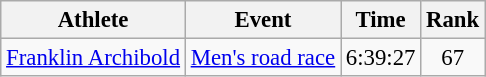<table class=wikitable style=font-size:95%;text-align:center>
<tr>
<th>Athlete</th>
<th>Event</th>
<th>Time</th>
<th>Rank</th>
</tr>
<tr align=center>
<td align=left><a href='#'>Franklin Archibold</a></td>
<td align=left><a href='#'>Men's road race</a></td>
<td>6:39:27</td>
<td>67</td>
</tr>
</table>
